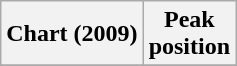<table class="wikitable sortable">
<tr>
<th align="left">Chart (2009)</th>
<th align="center">Peak<br>position</th>
</tr>
<tr>
</tr>
</table>
